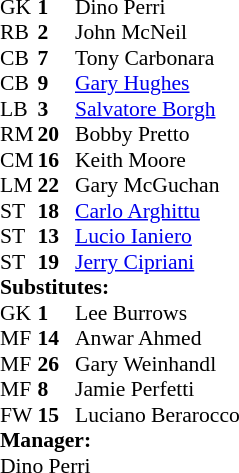<table style="font-size: 90%" cellspacing="0" cellpadding="0">
<tr>
<th width="25"></th>
<th width="25"></th>
</tr>
<tr>
<td>GK</td>
<td><strong>1</strong></td>
<td> Dino Perri</td>
<td></td>
<td></td>
</tr>
<tr>
<td>RB</td>
<td><strong>2</strong></td>
<td>John McNeil</td>
<td></td>
<td></td>
</tr>
<tr>
<td>CB</td>
<td><strong>7</strong></td>
<td>Tony Carbonara</td>
</tr>
<tr>
<td>CB</td>
<td><strong>9</strong></td>
<td> <a href='#'>Gary Hughes</a></td>
<td></td>
<td></td>
</tr>
<tr>
<td>LB</td>
<td><strong>3</strong></td>
<td> <a href='#'>Salvatore Borgh</a></td>
<td></td>
<td></td>
</tr>
<tr>
<td>RM</td>
<td><strong>20</strong></td>
<td> Bobby Pretto </td>
<td></td>
<td></td>
</tr>
<tr>
<td>CM</td>
<td><strong>16</strong></td>
<td>Keith Moore</td>
</tr>
<tr>
<td>LM</td>
<td><strong>22</strong></td>
<td>Gary McGuchan</td>
<td></td>
<td></td>
</tr>
<tr>
<td>ST</td>
<td><strong>18</strong></td>
<td> <a href='#'>Carlo Arghittu</a></td>
<td></td>
<td></td>
</tr>
<tr>
<td>ST</td>
<td><strong>13</strong></td>
<td> <a href='#'>Lucio Ianiero</a></td>
</tr>
<tr>
<td>ST</td>
<td><strong>19</strong></td>
<td> <a href='#'>Jerry Cipriani</a></td>
<td></td>
<td></td>
</tr>
<tr>
<td colspan=3><strong>Substitutes:</strong></td>
</tr>
<tr>
<td>GK</td>
<td><strong>1</strong></td>
<td>Lee Burrows</td>
<td></td>
<td></td>
</tr>
<tr>
<td>MF</td>
<td><strong>14</strong></td>
<td>Anwar Ahmed</td>
<td></td>
<td></td>
</tr>
<tr>
<td>MF</td>
<td><strong>26</strong></td>
<td>Gary Weinhandl</td>
<td></td>
<td></td>
</tr>
<tr>
<td>MF</td>
<td><strong>8</strong></td>
<td>Jamie Perfetti</td>
<td></td>
<td></td>
</tr>
<tr>
<td>FW</td>
<td><strong>15</strong></td>
<td> Luciano Berarocco</td>
<td></td>
<td></td>
</tr>
<tr>
<td colspan=3><strong>Manager:</strong></td>
</tr>
<tr>
<td colspan=4> Dino Perri</td>
</tr>
</table>
